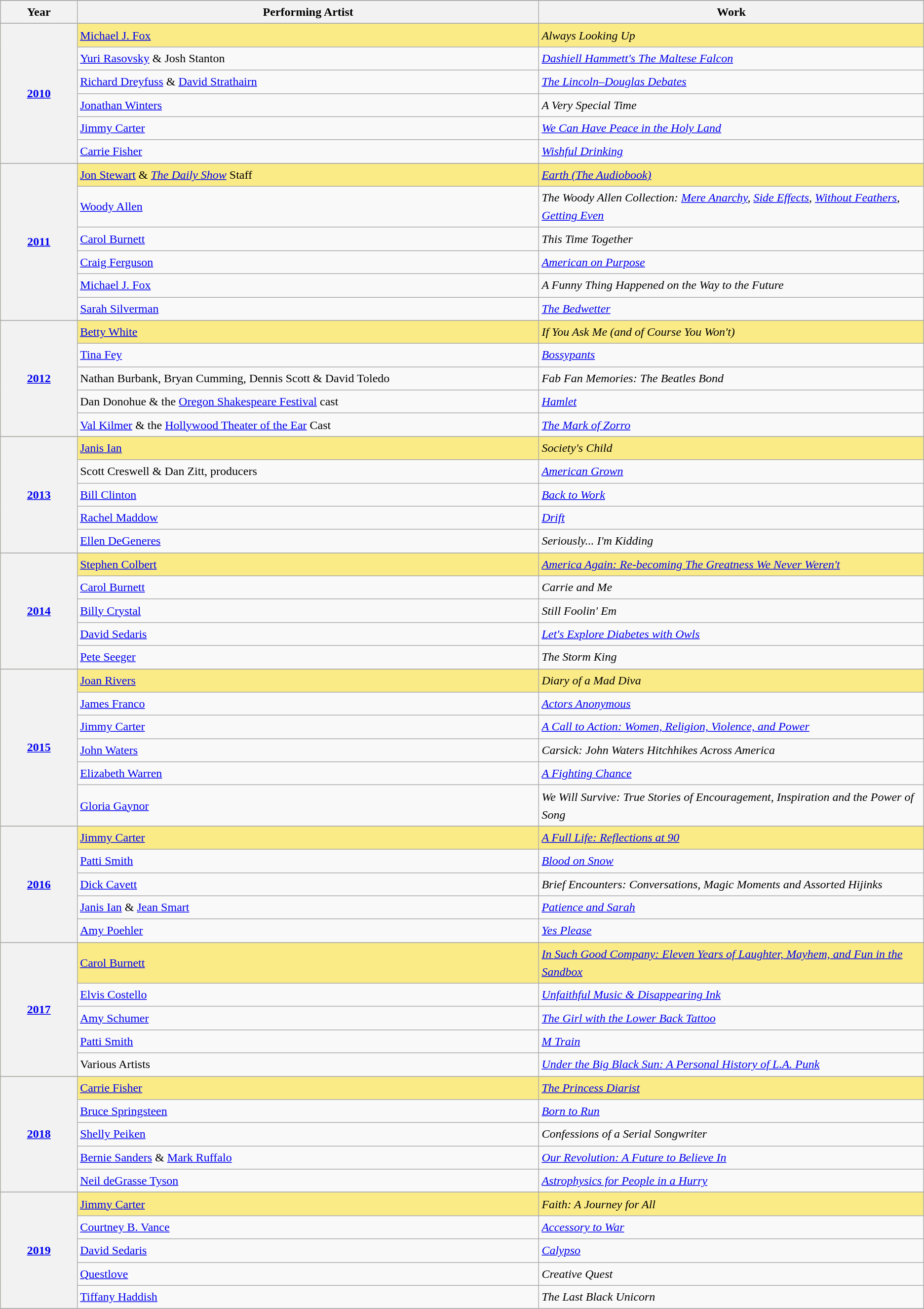<table class="wikitable" style="font-size:1.00em; line-height:1.5em;">
<tr bgcolor="#bebebe">
</tr>
<tr bgcolor="#bebebe">
<th width="5%">Year</th>
<th width="30%">Performing Artist</th>
<th width="25%">Work</th>
</tr>
<tr>
</tr>
<tr style="background:#FAEB86;">
<th rowspan=6, style="text-align:center;"><a href='#'>2010</a> <br></th>
<td><a href='#'>Michael J. Fox</a></td>
<td><em>Always Looking Up</em></td>
</tr>
<tr>
<td><a href='#'>Yuri Rasovsky</a> & Josh Stanton</td>
<td><em><a href='#'>Dashiell Hammett's The Maltese Falcon</a></em></td>
</tr>
<tr>
<td><a href='#'>Richard Dreyfuss</a> & <a href='#'>David Strathairn</a></td>
<td><em><a href='#'>The Lincoln–Douglas Debates</a></em></td>
</tr>
<tr>
<td><a href='#'>Jonathan Winters</a></td>
<td><em>A Very Special Time</em></td>
</tr>
<tr>
<td><a href='#'>Jimmy Carter</a></td>
<td><em><a href='#'>We Can Have Peace in the Holy Land</a></em></td>
</tr>
<tr>
<td><a href='#'>Carrie Fisher</a></td>
<td><em><a href='#'>Wishful Drinking</a></em></td>
</tr>
<tr>
</tr>
<tr style="background:#FAEB86;">
<th rowspan=6, style="text-align:center;"><a href='#'>2011</a> <br></th>
<td><a href='#'>Jon Stewart</a> & <em><a href='#'>The Daily Show</a></em> Staff</td>
<td><em><a href='#'>Earth (The Audiobook)</a></em></td>
</tr>
<tr>
<td><a href='#'>Woody Allen</a></td>
<td><em>The Woody Allen Collection: <a href='#'>Mere Anarchy</a>, <a href='#'>Side Effects</a>, <a href='#'>Without Feathers</a>, <a href='#'>Getting Even</a></em></td>
</tr>
<tr>
<td><a href='#'>Carol Burnett</a></td>
<td><em>This Time Together</em></td>
</tr>
<tr>
<td><a href='#'>Craig Ferguson</a></td>
<td><em><a href='#'>American on Purpose</a></em></td>
</tr>
<tr>
<td><a href='#'>Michael J. Fox</a></td>
<td><em>A Funny Thing Happened on the Way to the Future</em></td>
</tr>
<tr>
<td><a href='#'>Sarah Silverman</a></td>
<td><em><a href='#'>The Bedwetter</a></em></td>
</tr>
<tr>
</tr>
<tr style="background:#FAEB86;">
<th rowspan=5, style="text-align:center;"><a href='#'>2012</a> <br></th>
<td><a href='#'>Betty White</a></td>
<td><em>If You Ask Me (and of Course You Won't)</em></td>
</tr>
<tr>
<td><a href='#'>Tina Fey</a></td>
<td><em><a href='#'>Bossypants</a></em></td>
</tr>
<tr>
<td>Nathan Burbank, Bryan Cumming, Dennis Scott & David Toledo</td>
<td><em>Fab Fan Memories: The Beatles Bond</em></td>
</tr>
<tr>
<td>Dan Donohue & the <a href='#'>Oregon Shakespeare Festival</a> cast</td>
<td><em><a href='#'>Hamlet</a></em></td>
</tr>
<tr>
<td><a href='#'>Val Kilmer</a> & the <a href='#'>Hollywood Theater of the Ear</a> Cast</td>
<td><em><a href='#'>The Mark of Zorro</a></em></td>
</tr>
<tr>
</tr>
<tr style="background:#FAEB86;">
<th rowspan=5, style="text-align:center;"><a href='#'>2013</a> <br></th>
<td><a href='#'>Janis Ian</a></td>
<td><em>Society's Child</em></td>
</tr>
<tr>
<td>Scott Creswell & Dan Zitt, producers</td>
<td><em><a href='#'>American Grown</a></em></td>
</tr>
<tr>
<td><a href='#'>Bill Clinton</a></td>
<td><em><a href='#'>Back to Work</a></em></td>
</tr>
<tr>
<td><a href='#'>Rachel Maddow</a></td>
<td><em><a href='#'>Drift</a></em></td>
</tr>
<tr>
<td><a href='#'>Ellen DeGeneres</a></td>
<td><em>Seriously... I'm Kidding</em></td>
</tr>
<tr>
</tr>
<tr style="background:#FAEB86;">
<th rowspan=5, style="text-align:center;"><a href='#'>2014</a> <br></th>
<td><a href='#'>Stephen Colbert</a></td>
<td><em><a href='#'>America Again: Re-becoming The Greatness We Never Weren't</a></em></td>
</tr>
<tr>
<td><a href='#'>Carol Burnett</a></td>
<td><em>Carrie and Me</em></td>
</tr>
<tr>
<td><a href='#'>Billy Crystal</a></td>
<td><em>Still Foolin' Em</em></td>
</tr>
<tr>
<td><a href='#'>David Sedaris</a></td>
<td><em><a href='#'>Let's Explore Diabetes with Owls</a></em></td>
</tr>
<tr>
<td><a href='#'>Pete Seeger</a></td>
<td><em>The Storm King</em></td>
</tr>
<tr>
</tr>
<tr style="background:#FAEB86;">
<th rowspan=6, style="text-align:center;"><a href='#'>2015</a> <br></th>
<td><a href='#'>Joan Rivers</a></td>
<td><em>Diary of a Mad Diva</em></td>
</tr>
<tr>
<td><a href='#'>James Franco</a></td>
<td><em><a href='#'>Actors Anonymous</a></em></td>
</tr>
<tr>
<td><a href='#'>Jimmy Carter</a></td>
<td><em><a href='#'>A Call to Action: Women, Religion, Violence, and Power</a></em></td>
</tr>
<tr>
<td><a href='#'>John Waters</a></td>
<td><em>Carsick: John Waters Hitchhikes Across America</em></td>
</tr>
<tr>
<td><a href='#'>Elizabeth Warren</a></td>
<td><em><a href='#'>A Fighting Chance</a></em></td>
</tr>
<tr>
<td><a href='#'>Gloria Gaynor</a></td>
<td><em>We Will Survive: True Stories of Encouragement, Inspiration and the Power of Song</em></td>
</tr>
<tr>
</tr>
<tr style="background:#FAEB86;">
<th rowspan=5, style="text-align:center;"><a href='#'>2016</a> <br></th>
<td><a href='#'>Jimmy Carter</a></td>
<td><em><a href='#'>A Full Life: Reflections at 90</a></em></td>
</tr>
<tr>
<td><a href='#'>Patti Smith</a></td>
<td><em><a href='#'>Blood on Snow</a></em></td>
</tr>
<tr>
<td><a href='#'>Dick Cavett</a></td>
<td><em>Brief Encounters: Conversations, Magic Moments and Assorted Hijinks</em></td>
</tr>
<tr>
<td><a href='#'>Janis Ian</a> & <a href='#'>Jean Smart</a></td>
<td><em><a href='#'>Patience and Sarah</a></em></td>
</tr>
<tr>
<td><a href='#'>Amy Poehler</a></td>
<td><em><a href='#'>Yes Please</a></em></td>
</tr>
<tr>
</tr>
<tr style="background:#FAEB86;">
<th rowspan=5, style="text-align:center;"><a href='#'>2017</a> <br></th>
<td><a href='#'>Carol Burnett</a></td>
<td><em><a href='#'>In Such Good Company: Eleven Years of Laughter, Mayhem, and Fun in the Sandbox</a></em></td>
</tr>
<tr>
<td><a href='#'>Elvis Costello</a></td>
<td><em><a href='#'>Unfaithful Music & Disappearing Ink</a></em></td>
</tr>
<tr>
<td><a href='#'>Amy Schumer</a></td>
<td><em><a href='#'>The Girl with the Lower Back Tattoo</a></em></td>
</tr>
<tr>
<td><a href='#'>Patti Smith</a></td>
<td><em><a href='#'>M Train</a></em></td>
</tr>
<tr>
<td>Various Artists</td>
<td><em><a href='#'>Under the Big Black Sun: A Personal History of L.A. Punk</a></em></td>
</tr>
<tr>
</tr>
<tr style="background:#FAEB86;">
<th rowspan=6, style="text-align:center;"><a href='#'>2018</a> <br></th>
</tr>
<tr style="background:#FAEB86;">
<td><a href='#'>Carrie Fisher</a></td>
<td><em><a href='#'>The Princess Diarist</a></em></td>
</tr>
<tr>
<td><a href='#'>Bruce Springsteen</a></td>
<td><em><a href='#'>Born to Run</a></em></td>
</tr>
<tr>
<td><a href='#'>Shelly Peiken</a></td>
<td><em>Confessions of a Serial Songwriter</em></td>
</tr>
<tr>
<td><a href='#'>Bernie Sanders</a> & <a href='#'>Mark Ruffalo</a></td>
<td><em><a href='#'>Our Revolution: A Future to Believe In</a></em></td>
</tr>
<tr>
<td><a href='#'>Neil deGrasse Tyson</a></td>
<td><em><a href='#'>Astrophysics for People in a Hurry</a></em></td>
</tr>
<tr>
</tr>
<tr style="background:#FAEB86;">
<th rowspan=5, style="text-align:center;"><a href='#'>2019</a> <br></th>
<td><a href='#'>Jimmy Carter</a></td>
<td><em>Faith: A Journey for All</em></td>
</tr>
<tr>
<td><a href='#'>Courtney B. Vance</a></td>
<td><em><a href='#'>Accessory to War</a></em></td>
</tr>
<tr>
<td><a href='#'>David Sedaris</a></td>
<td><em><a href='#'>Calypso</a></em></td>
</tr>
<tr>
<td><a href='#'>Questlove</a></td>
<td><em>Creative Quest</em></td>
</tr>
<tr>
<td><a href='#'>Tiffany Haddish</a></td>
<td><em>The Last Black Unicorn</em></td>
</tr>
<tr>
</tr>
</table>
